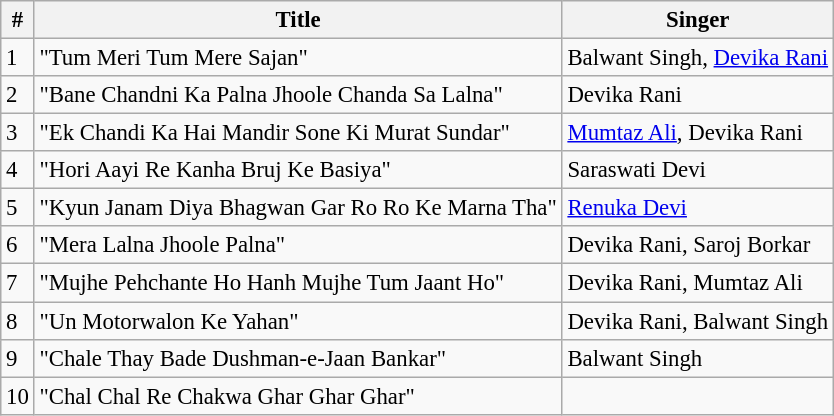<table class="wikitable" style="font-size:95%;">
<tr>
<th>#</th>
<th>Title</th>
<th>Singer</th>
</tr>
<tr>
<td>1</td>
<td>"Tum Meri Tum Mere Sajan"</td>
<td>Balwant Singh, <a href='#'>Devika Rani</a></td>
</tr>
<tr>
<td>2</td>
<td>"Bane Chandni Ka Palna Jhoole Chanda Sa Lalna"</td>
<td>Devika Rani</td>
</tr>
<tr>
<td>3</td>
<td>"Ek Chandi Ka Hai Mandir Sone Ki Murat Sundar"</td>
<td><a href='#'>Mumtaz Ali</a>, Devika Rani</td>
</tr>
<tr>
<td>4</td>
<td>"Hori Aayi Re Kanha Bruj Ke Basiya"</td>
<td>Saraswati Devi</td>
</tr>
<tr>
<td>5</td>
<td>"Kyun Janam Diya Bhagwan Gar Ro Ro Ke Marna Tha"</td>
<td><a href='#'>Renuka Devi</a></td>
</tr>
<tr>
<td>6</td>
<td>"Mera Lalna Jhoole Palna"</td>
<td>Devika Rani, Saroj Borkar</td>
</tr>
<tr>
<td>7</td>
<td>"Mujhe Pehchante Ho Hanh Mujhe Tum Jaant Ho"</td>
<td>Devika Rani, Mumtaz Ali</td>
</tr>
<tr>
<td>8</td>
<td>"Un Motorwalon Ke Yahan"</td>
<td>Devika Rani, Balwant Singh</td>
</tr>
<tr>
<td>9</td>
<td>"Chale Thay Bade Dushman-e-Jaan Bankar"</td>
<td>Balwant Singh</td>
</tr>
<tr>
<td>10</td>
<td>"Chal Chal Re Chakwa Ghar Ghar Ghar"</td>
<td></td>
</tr>
</table>
